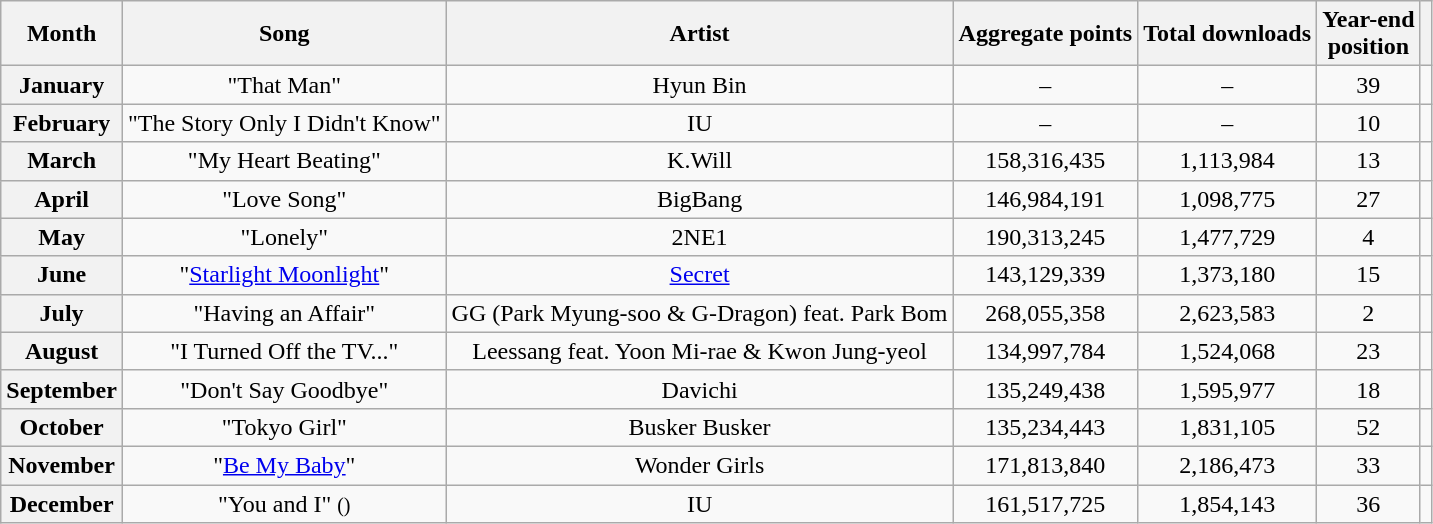<table class="wikitable plainrowheaders" style="text-align:center;">
<tr>
<th>Month</th>
<th>Song</th>
<th>Artist</th>
<th>Aggregate points</th>
<th>Total downloads</th>
<th>Year-end<br>position</th>
<th></th>
</tr>
<tr>
<th scope="row">January</th>
<td style="text-align:center;">"That Man"</td>
<td style="text-align:center;">Hyun Bin</td>
<td style="text-align:center;">–</td>
<td style="text-align:center;">–</td>
<td style="text-align:center;">39</td>
<td></td>
</tr>
<tr>
<th scope="row">February</th>
<td style="text-align:center;">"The Story Only I Didn't Know"</td>
<td style="text-align:center;">IU</td>
<td style="text-align:center;">–</td>
<td style="text-align:center;">–</td>
<td style="text-align:center;">10</td>
<td></td>
</tr>
<tr>
<th scope="row">March</th>
<td style="text-align:center;">"My Heart Beating"</td>
<td style="text-align:center;">K.Will</td>
<td style="text-align:center;">158,316,435</td>
<td style="text-align:center;">1,113,984</td>
<td style="text-align:center;">13</td>
<td></td>
</tr>
<tr>
<th scope="row">April</th>
<td style="text-align:center;">"Love Song"</td>
<td style="text-align:center;">BigBang</td>
<td style="text-align:center;">146,984,191</td>
<td style="text-align:center;">1,098,775</td>
<td style="text-align:center;">27</td>
<td></td>
</tr>
<tr style="text-align:center;">
<th scope="row">May</th>
<td>"Lonely"</td>
<td>2NE1</td>
<td>190,313,245</td>
<td>1,477,729</td>
<td>4</td>
<td></td>
</tr>
<tr>
<th scope="row">June</th>
<td style="text-align:center;">"<a href='#'>Starlight Moonlight</a>"</td>
<td style="text-align:center;"><a href='#'>Secret</a></td>
<td style="text-align:center;">143,129,339</td>
<td style="text-align:center;">1,373,180</td>
<td style="text-align:center;">15</td>
<td></td>
</tr>
<tr>
<th scope="row">July</th>
<td style="text-align:center;">"Having an Affair"</td>
<td style="text-align:center;">GG (Park Myung-soo & G-Dragon) feat. Park Bom</td>
<td style="text-align:center;">268,055,358</td>
<td style="text-align:center;">2,623,583</td>
<td style="text-align:center;">2</td>
<td></td>
</tr>
<tr>
<th scope="row">August</th>
<td style="text-align:center;">"I Turned Off the TV..."</td>
<td style="text-align:center;">Leessang feat. Yoon Mi-rae & Kwon Jung-yeol</td>
<td style="text-align:center;">134,997,784</td>
<td style="text-align:center;">1,524,068</td>
<td style="text-align:center;">23</td>
<td></td>
</tr>
<tr>
<th scope="row">September</th>
<td style="text-align:center;">"Don't Say Goodbye"</td>
<td style="text-align:center;">Davichi</td>
<td style="text-align:center;">135,249,438</td>
<td style="text-align:center;">1,595,977</td>
<td style="text-align:center;">18</td>
<td></td>
</tr>
<tr>
<th scope="row">October</th>
<td style="text-align:center;">"Tokyo Girl"</td>
<td style="text-align:center;">Busker Busker</td>
<td style="text-align:center;">135,234,443</td>
<td style="text-align:center;">1,831,105</td>
<td style="text-align:center;">52</td>
<td></td>
</tr>
<tr>
<th scope="row">November</th>
<td style="text-align:center;">"<a href='#'>Be My Baby</a>"</td>
<td style="text-align:center;">Wonder Girls</td>
<td style="text-align:center;">171,813,840</td>
<td style="text-align:center;">2,186,473</td>
<td style="text-align:center;">33</td>
<td></td>
</tr>
<tr>
<th scope="row">December</th>
<td style="text-align:center;">"You and I" <small>()</small></td>
<td style="text-align:center;">IU</td>
<td style="text-align:center;">161,517,725</td>
<td style="text-align:center;">1,854,143</td>
<td style="text-align:center;">36</td>
<td></td>
</tr>
</table>
